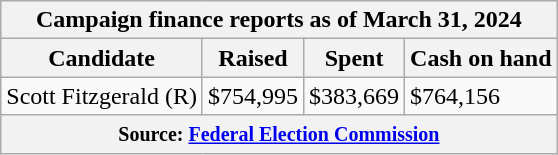<table class="wikitable sortable">
<tr>
<th colspan=4>Campaign finance reports as of March 31, 2024</th>
</tr>
<tr style="text-align:center;">
<th>Candidate</th>
<th>Raised</th>
<th>Spent</th>
<th>Cash on hand</th>
</tr>
<tr>
<td>Scott Fitzgerald (R)</td>
<td>$754,995</td>
<td>$383,669</td>
<td>$764,156</td>
</tr>
<tr>
<th colspan="4"><small>Source: <a href='#'>Federal Election Commission</a></small></th>
</tr>
</table>
